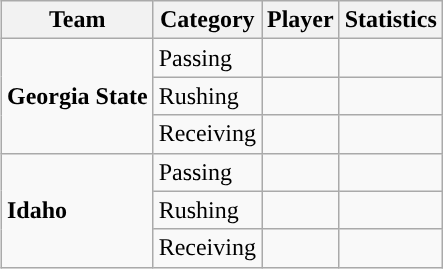<table class="wikitable" style="float: right;">
<tr>
<th>Team</th>
<th>Category</th>
<th>Player</th>
<th>Statistics</th>
</tr>
<tr>
<td rowspan=3><strong>Georgia State</strong></td>
<td>Passing</td>
<td></td>
<td></td>
</tr>
<tr>
<td>Rushing</td>
<td></td>
<td></td>
</tr>
<tr>
<td>Receiving</td>
<td></td>
<td></td>
</tr>
<tr>
<td rowspan=3><strong>Idaho</strong></td>
<td>Passing</td>
<td></td>
<td></td>
</tr>
<tr>
<td>Rushing</td>
<td></td>
<td></td>
</tr>
<tr>
<td>Receiving</td>
<td></td>
<td></td>
</tr>
</table>
